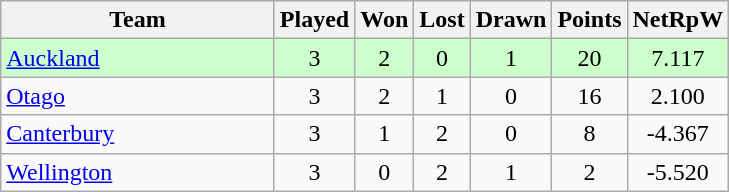<table class="wikitable" style="text-align:center;">
<tr>
<th width=175>Team</th>
<th style="width:30px;" abbr="Played">Played</th>
<th style="width:30px;" abbr="Won">Won</th>
<th style="width:30px;" abbr="Lost">Lost</th>
<th style="width:30px;" abbr="Drawn">Drawn</th>
<th style="width:30px;" abbr="Points">Points</th>
<th style="width:30px;" abbr="NetRpW">NetRpW</th>
</tr>
<tr style="background:#cfc">
<td style="text-align:left;"><a href='#'>Auckland</a></td>
<td>3</td>
<td>2</td>
<td>0</td>
<td>1</td>
<td>20</td>
<td>7.117</td>
</tr>
<tr>
<td style="text-align:left;"><a href='#'>Otago</a></td>
<td>3</td>
<td>2</td>
<td>1</td>
<td>0</td>
<td>16</td>
<td>2.100</td>
</tr>
<tr>
<td style="text-align:left;"><a href='#'>Canterbury</a></td>
<td>3</td>
<td>1</td>
<td>2</td>
<td>0</td>
<td>8</td>
<td>-4.367</td>
</tr>
<tr>
<td style="text-align:left;"><a href='#'>Wellington</a></td>
<td>3</td>
<td>0</td>
<td>2</td>
<td>1</td>
<td>2</td>
<td>-5.520</td>
</tr>
</table>
